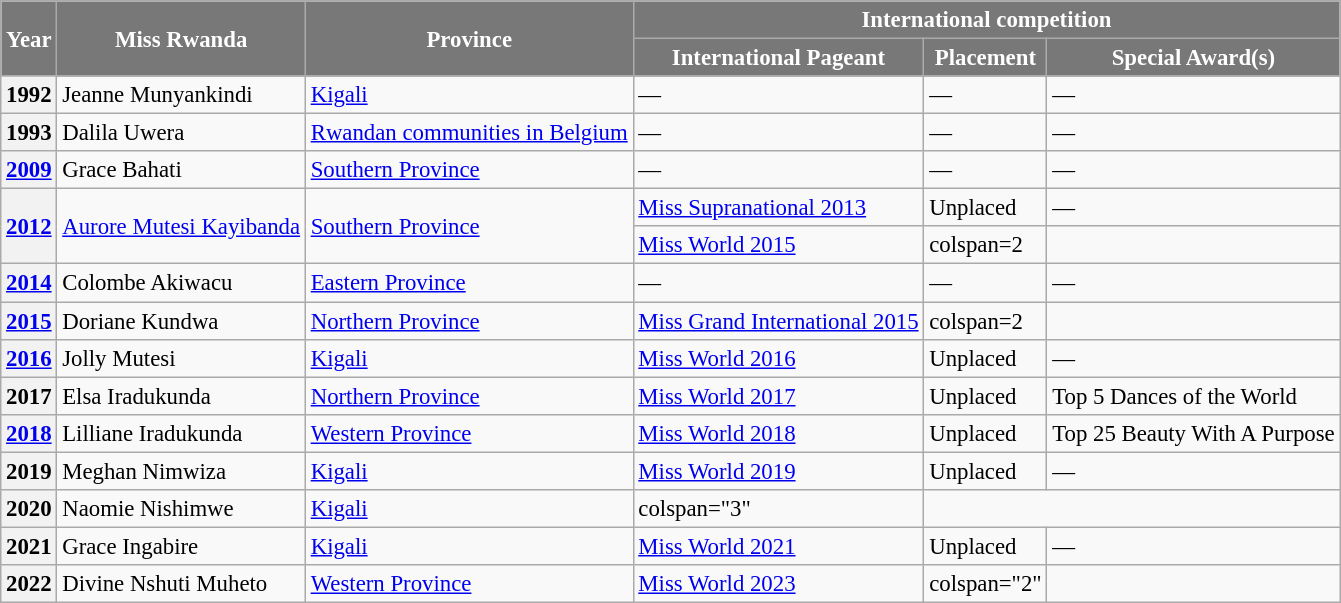<table class="wikitable defaultcenter" style="font-size: 95%;">
<tr>
<th rowspan="2" style="background-color:#787878;color:#FFFFFF;">Year</th>
<th rowspan="2" style="background-color:#787878;color:#FFFFFF;">Miss Rwanda</th>
<th rowspan="2" style="background-color:#787878;color:#FFFFFF;">Province</th>
<th colspan="3" style="background-color:#787878;color:#FFFFFF;">International competition</th>
</tr>
<tr>
<th style="background-color:#787878;color:#FFFFFF;">International Pageant</th>
<th style="background-color:#787878;color:#FFFFFF;">Placement</th>
<th style="background-color:#787878;color:#FFFFFF;">Special Award(s)</th>
</tr>
<tr>
<th>1992</th>
<td>Jeanne Munyankindi</td>
<td><a href='#'>Kigali</a></td>
<td>―</td>
<td>―</td>
<td>―</td>
</tr>
<tr>
<th>1993</th>
<td>Dalila Uwera</td>
<td><a href='#'>Rwandan communities in Belgium</a></td>
<td>―</td>
<td>―</td>
<td>―</td>
</tr>
<tr>
<th><a href='#'>2009</a></th>
<td>Grace Bahati</td>
<td><a href='#'>Southern Province</a></td>
<td>―</td>
<td>―</td>
<td>―</td>
</tr>
<tr>
<th rowspan=2><a href='#'>2012</a></th>
<td rowspan=2><a href='#'>Aurore Mutesi Kayibanda</a></td>
<td rowspan=2><a href='#'>Southern Province</a></td>
<td><a href='#'>Miss Supranational 2013</a></td>
<td>Unplaced</td>
<td>―</td>
</tr>
<tr>
<td><a href='#'>Miss World 2015</a></td>
<td>colspan=2 </td>
</tr>
<tr>
<th><a href='#'>2014</a></th>
<td>Colombe Akiwacu</td>
<td><a href='#'>Eastern Province</a></td>
<td>―</td>
<td>―</td>
<td>―</td>
</tr>
<tr>
<th><a href='#'>2015</a></th>
<td>Doriane Kundwa</td>
<td><a href='#'>Northern Province</a></td>
<td><a href='#'>Miss Grand International 2015</a></td>
<td>colspan=2 </td>
</tr>
<tr>
<th><a href='#'>2016</a></th>
<td>Jolly Mutesi</td>
<td><a href='#'>Kigali</a></td>
<td><a href='#'>Miss World 2016</a></td>
<td>Unplaced</td>
<td>―</td>
</tr>
<tr>
<th>2017</th>
<td>Elsa Iradukunda</td>
<td><a href='#'>Northern Province</a></td>
<td><a href='#'>Miss World 2017</a></td>
<td>Unplaced</td>
<td>Top 5 Dances of the World</td>
</tr>
<tr>
<th><a href='#'>2018</a></th>
<td>Lilliane Iradukunda</td>
<td><a href='#'>Western Province</a></td>
<td><a href='#'>Miss World 2018</a></td>
<td>Unplaced</td>
<td>Top 25 Beauty With A Purpose</td>
</tr>
<tr>
<th>2019</th>
<td>Meghan Nimwiza</td>
<td><a href='#'>Kigali</a></td>
<td><a href='#'>Miss World 2019</a></td>
<td>Unplaced</td>
<td>―</td>
</tr>
<tr>
<th>2020</th>
<td>Naomie Nishimwe</td>
<td><a href='#'>Kigali</a></td>
<td>colspan="3" </td>
</tr>
<tr>
<th>2021</th>
<td>Grace Ingabire</td>
<td><a href='#'>Kigali</a></td>
<td><a href='#'>Miss World 2021</a></td>
<td>Unplaced</td>
<td>―</td>
</tr>
<tr>
<th>2022</th>
<td>Divine Nshuti Muheto</td>
<td><a href='#'>Western Province</a></td>
<td><a href='#'>Miss World 2023</a></td>
<td>colspan="2" </td>
</tr>
</table>
